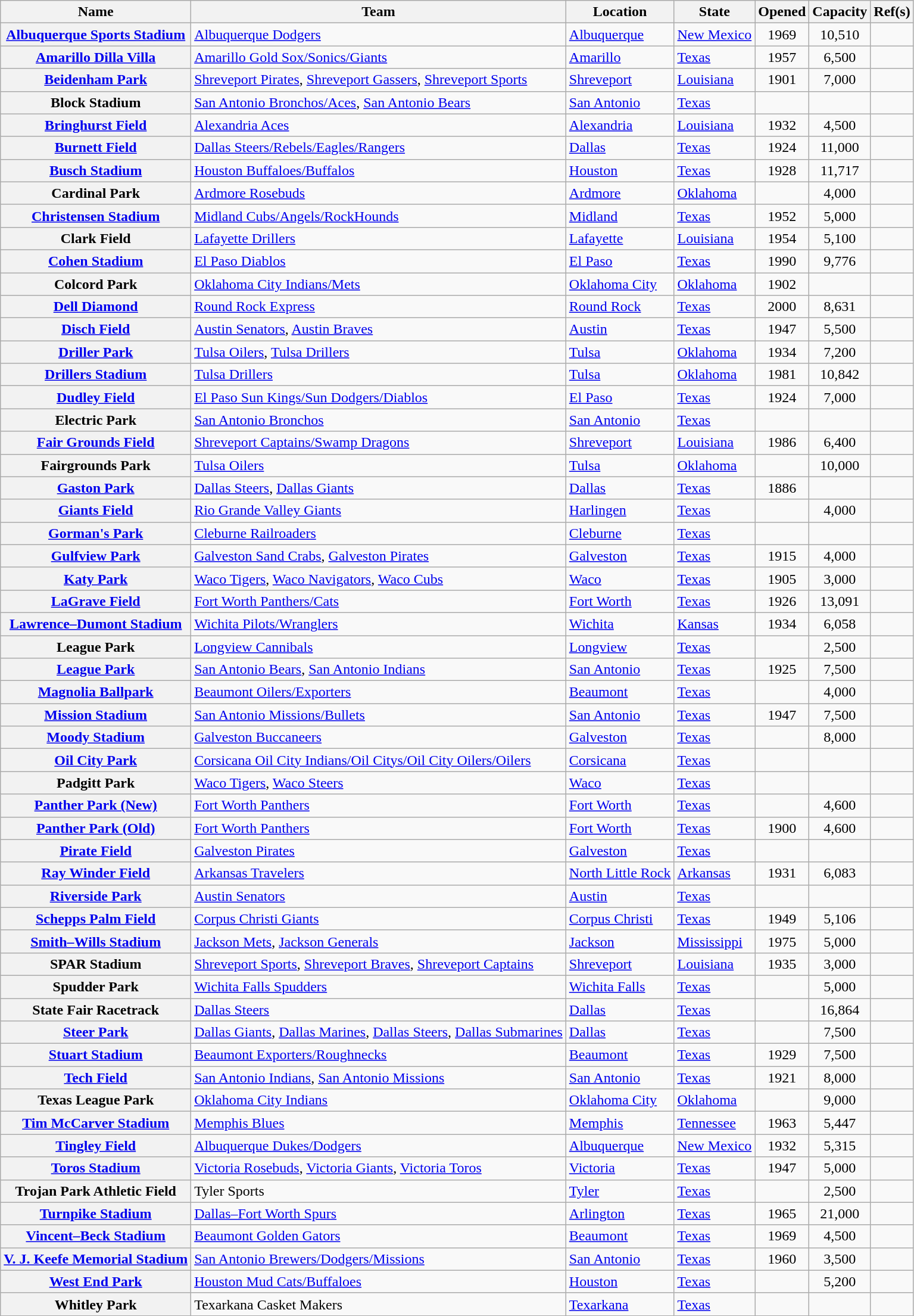<table class="wikitable sortable plainrowheaders">
<tr>
<th>Name</th>
<th>Team</th>
<th>Location</th>
<th>State</th>
<th>Opened</th>
<th>Capacity</th>
<th class="unsortable">Ref(s)</th>
</tr>
<tr>
<th scope="row"><a href='#'>Albuquerque Sports Stadium</a></th>
<td><a href='#'>Albuquerque Dodgers</a></td>
<td><a href='#'>Albuquerque</a></td>
<td><a href='#'>New Mexico</a></td>
<td align="center">1969</td>
<td align="center">10,510</td>
<td></td>
</tr>
<tr>
<th scope="row"><a href='#'>Amarillo Dilla Villa</a></th>
<td><a href='#'>Amarillo Gold Sox/Sonics/Giants</a></td>
<td><a href='#'>Amarillo</a></td>
<td><a href='#'>Texas</a></td>
<td align="center">1957</td>
<td align="center">6,500</td>
<td></td>
</tr>
<tr>
<th scope="row"><a href='#'>Beidenham Park</a></th>
<td><a href='#'>Shreveport Pirates</a>, <a href='#'>Shreveport Gassers</a>, <a href='#'>Shreveport Sports</a></td>
<td><a href='#'>Shreveport</a></td>
<td><a href='#'>Louisiana</a></td>
<td align="center">1901</td>
<td align="center">7,000</td>
<td></td>
</tr>
<tr>
<th scope="row">Block Stadium</th>
<td><a href='#'>San Antonio Bronchos/Aces</a>, <a href='#'>San Antonio Bears</a></td>
<td><a href='#'>San Antonio</a></td>
<td><a href='#'>Texas</a></td>
<td></td>
<td></td>
<td></td>
</tr>
<tr>
<th scope="row"><a href='#'>Bringhurst Field</a></th>
<td><a href='#'>Alexandria Aces</a></td>
<td><a href='#'>Alexandria</a></td>
<td><a href='#'>Louisiana</a></td>
<td align="center">1932</td>
<td align="center">4,500</td>
<td></td>
</tr>
<tr>
<th scope="row"><a href='#'>Burnett Field</a></th>
<td><a href='#'>Dallas Steers/Rebels/Eagles/Rangers</a></td>
<td><a href='#'>Dallas</a></td>
<td><a href='#'>Texas</a></td>
<td align="center">1924</td>
<td align="center">11,000</td>
<td></td>
</tr>
<tr>
<th scope="row"><a href='#'>Busch Stadium</a></th>
<td><a href='#'>Houston Buffaloes/Buffalos</a></td>
<td><a href='#'>Houston</a></td>
<td><a href='#'>Texas</a></td>
<td align="center">1928</td>
<td align="center">11,717</td>
<td></td>
</tr>
<tr>
<th scope="row">Cardinal Park</th>
<td><a href='#'>Ardmore Rosebuds</a></td>
<td><a href='#'>Ardmore</a></td>
<td><a href='#'>Oklahoma</a></td>
<td></td>
<td align="center">4,000</td>
<td></td>
</tr>
<tr>
<th scope="row"><a href='#'>Christensen Stadium</a></th>
<td><a href='#'>Midland Cubs/Angels/RockHounds</a></td>
<td><a href='#'>Midland</a></td>
<td><a href='#'>Texas</a></td>
<td align="center">1952</td>
<td align="center">5,000</td>
<td></td>
</tr>
<tr>
<th scope="row">Clark Field</th>
<td><a href='#'>Lafayette Drillers</a></td>
<td><a href='#'>Lafayette</a></td>
<td><a href='#'>Louisiana</a></td>
<td align="center">1954</td>
<td align="center">5,100</td>
<td></td>
</tr>
<tr>
<th scope="row"><a href='#'>Cohen Stadium</a></th>
<td><a href='#'>El Paso Diablos</a></td>
<td><a href='#'>El Paso</a></td>
<td><a href='#'>Texas</a></td>
<td align="center">1990</td>
<td align="center">9,776</td>
<td></td>
</tr>
<tr>
<th scope="row">Colcord Park</th>
<td><a href='#'>Oklahoma City Indians/Mets</a></td>
<td><a href='#'>Oklahoma City</a></td>
<td><a href='#'>Oklahoma</a></td>
<td align="center">1902</td>
<td></td>
<td></td>
</tr>
<tr>
<th scope="row"><a href='#'>Dell Diamond</a></th>
<td><a href='#'>Round Rock Express</a></td>
<td><a href='#'>Round Rock</a></td>
<td><a href='#'>Texas</a></td>
<td align="center">2000</td>
<td align="center">8,631</td>
<td></td>
</tr>
<tr>
<th scope="row"><a href='#'>Disch Field</a></th>
<td><a href='#'>Austin Senators</a>, <a href='#'>Austin Braves</a></td>
<td><a href='#'>Austin</a></td>
<td><a href='#'>Texas</a></td>
<td align="center">1947</td>
<td align="center">5,500</td>
<td></td>
</tr>
<tr>
<th scope="row"><a href='#'>Driller Park</a></th>
<td><a href='#'>Tulsa Oilers</a>, <a href='#'>Tulsa Drillers</a></td>
<td><a href='#'>Tulsa</a></td>
<td><a href='#'>Oklahoma</a></td>
<td align="center">1934</td>
<td align="center">7,200</td>
<td></td>
</tr>
<tr>
<th scope="row"><a href='#'>Drillers Stadium</a></th>
<td><a href='#'>Tulsa Drillers</a></td>
<td><a href='#'>Tulsa</a></td>
<td><a href='#'>Oklahoma</a></td>
<td align="center">1981</td>
<td align="center">10,842</td>
<td></td>
</tr>
<tr>
<th scope="row"><a href='#'>Dudley Field</a></th>
<td><a href='#'>El Paso Sun Kings/Sun Dodgers/Diablos</a></td>
<td><a href='#'>El Paso</a></td>
<td><a href='#'>Texas</a></td>
<td align="center">1924</td>
<td align="center">7,000</td>
<td></td>
</tr>
<tr>
<th scope="row">Electric Park</th>
<td><a href='#'>San Antonio Bronchos</a></td>
<td><a href='#'>San Antonio</a></td>
<td><a href='#'>Texas</a></td>
<td></td>
<td></td>
<td></td>
</tr>
<tr>
<th scope="row"><a href='#'>Fair Grounds Field</a></th>
<td><a href='#'>Shreveport Captains/Swamp Dragons</a></td>
<td><a href='#'>Shreveport</a></td>
<td><a href='#'>Louisiana</a></td>
<td align="center">1986</td>
<td align="center">6,400</td>
<td></td>
</tr>
<tr>
<th scope="row">Fairgrounds Park</th>
<td><a href='#'>Tulsa Oilers</a></td>
<td><a href='#'>Tulsa</a></td>
<td><a href='#'>Oklahoma</a></td>
<td></td>
<td align="center">10,000</td>
<td></td>
</tr>
<tr>
<th scope="row"><a href='#'>Gaston Park</a></th>
<td><a href='#'>Dallas Steers</a>, <a href='#'>Dallas Giants</a></td>
<td><a href='#'>Dallas</a></td>
<td><a href='#'>Texas</a></td>
<td align="center">1886</td>
<td></td>
<td></td>
</tr>
<tr>
<th scope="row"><a href='#'>Giants Field</a></th>
<td><a href='#'>Rio Grande Valley Giants</a></td>
<td><a href='#'>Harlingen</a></td>
<td><a href='#'>Texas</a></td>
<td></td>
<td align="center">4,000</td>
<td></td>
</tr>
<tr>
<th scope="row"><a href='#'>Gorman's Park</a></th>
<td><a href='#'>Cleburne Railroaders</a></td>
<td><a href='#'>Cleburne</a></td>
<td><a href='#'>Texas</a></td>
<td></td>
<td></td>
<td></td>
</tr>
<tr>
<th scope="row"><a href='#'>Gulfview Park</a></th>
<td><a href='#'>Galveston Sand Crabs</a>, <a href='#'>Galveston Pirates</a></td>
<td><a href='#'>Galveston</a></td>
<td><a href='#'>Texas</a></td>
<td align="center">1915</td>
<td align="center">4,000</td>
<td></td>
</tr>
<tr>
<th scope="row"><a href='#'>Katy Park</a></th>
<td><a href='#'>Waco Tigers</a>, <a href='#'>Waco Navigators</a>, <a href='#'>Waco Cubs</a></td>
<td><a href='#'>Waco</a></td>
<td><a href='#'>Texas</a></td>
<td align="center">1905</td>
<td align="center">3,000</td>
<td></td>
</tr>
<tr>
<th scope="row"><a href='#'>LaGrave Field</a></th>
<td><a href='#'>Fort Worth Panthers/Cats</a></td>
<td><a href='#'>Fort Worth</a></td>
<td><a href='#'>Texas</a></td>
<td align="center">1926</td>
<td align="center">13,091</td>
<td></td>
</tr>
<tr>
<th scope="row"><a href='#'>Lawrence–Dumont Stadium</a></th>
<td><a href='#'>Wichita Pilots/Wranglers</a></td>
<td><a href='#'>Wichita</a></td>
<td><a href='#'>Kansas</a></td>
<td align="center">1934</td>
<td align="center">6,058</td>
<td></td>
</tr>
<tr>
<th scope="row">League Park</th>
<td><a href='#'>Longview Cannibals</a></td>
<td><a href='#'>Longview</a></td>
<td><a href='#'>Texas</a></td>
<td></td>
<td align="center">2,500</td>
<td></td>
</tr>
<tr>
<th scope="row"><a href='#'>League Park</a></th>
<td><a href='#'>San Antonio Bears</a>, <a href='#'>San Antonio Indians</a></td>
<td><a href='#'>San Antonio</a></td>
<td><a href='#'>Texas</a></td>
<td align="center">1925</td>
<td align="center">7,500</td>
<td></td>
</tr>
<tr>
<th scope="row"><a href='#'>Magnolia Ballpark</a></th>
<td><a href='#'>Beaumont Oilers/Exporters</a></td>
<td><a href='#'>Beaumont</a></td>
<td><a href='#'>Texas</a></td>
<td></td>
<td align="center">4,000</td>
<td></td>
</tr>
<tr>
<th scope="row"><a href='#'>Mission Stadium</a></th>
<td><a href='#'>San Antonio Missions/Bullets</a></td>
<td><a href='#'>San Antonio</a></td>
<td><a href='#'>Texas</a></td>
<td align="center">1947</td>
<td align="center">7,500</td>
<td></td>
</tr>
<tr>
<th scope="row"><a href='#'>Moody Stadium</a></th>
<td><a href='#'>Galveston Buccaneers</a></td>
<td><a href='#'>Galveston</a></td>
<td><a href='#'>Texas</a></td>
<td></td>
<td align="center">8,000</td>
<td></td>
</tr>
<tr>
<th scope="row"><a href='#'>Oil City Park</a></th>
<td><a href='#'>Corsicana Oil City Indians/Oil Citys/Oil City Oilers/Oilers</a></td>
<td><a href='#'>Corsicana</a></td>
<td><a href='#'>Texas</a></td>
<td></td>
<td></td>
<td></td>
</tr>
<tr>
<th scope="row">Padgitt Park</th>
<td><a href='#'>Waco Tigers</a>, <a href='#'>Waco Steers</a></td>
<td><a href='#'>Waco</a></td>
<td><a href='#'>Texas</a></td>
<td></td>
<td></td>
<td></td>
</tr>
<tr>
<th scope="row"><a href='#'>Panther Park (New)</a></th>
<td><a href='#'>Fort Worth Panthers</a></td>
<td><a href='#'>Fort Worth</a></td>
<td><a href='#'>Texas</a></td>
<td></td>
<td align="center">4,600</td>
<td></td>
</tr>
<tr>
<th scope="row"><a href='#'>Panther Park (Old)</a></th>
<td><a href='#'>Fort Worth Panthers</a></td>
<td><a href='#'>Fort Worth</a></td>
<td><a href='#'>Texas</a></td>
<td align="center">1900</td>
<td align="center">4,600</td>
<td></td>
</tr>
<tr>
<th scope="row"><a href='#'>Pirate Field</a></th>
<td><a href='#'>Galveston Pirates</a></td>
<td><a href='#'>Galveston</a></td>
<td><a href='#'>Texas</a></td>
<td></td>
<td></td>
<td></td>
</tr>
<tr>
<th scope="row"><a href='#'>Ray Winder Field</a></th>
<td><a href='#'>Arkansas Travelers</a></td>
<td><a href='#'>North Little Rock</a></td>
<td><a href='#'>Arkansas</a></td>
<td align="center">1931</td>
<td align="center">6,083</td>
<td></td>
</tr>
<tr>
<th scope="row"><a href='#'>Riverside Park</a></th>
<td><a href='#'>Austin Senators</a></td>
<td><a href='#'>Austin</a></td>
<td><a href='#'>Texas</a></td>
<td></td>
<td></td>
<td></td>
</tr>
<tr>
<th scope="row"><a href='#'>Schepps Palm Field</a></th>
<td><a href='#'>Corpus Christi Giants</a></td>
<td><a href='#'>Corpus Christi</a></td>
<td><a href='#'>Texas</a></td>
<td align="center">1949</td>
<td align="center">5,106</td>
<td></td>
</tr>
<tr>
<th scope="row"><a href='#'>Smith–Wills Stadium</a></th>
<td><a href='#'>Jackson Mets</a>, <a href='#'>Jackson Generals</a></td>
<td><a href='#'>Jackson</a></td>
<td><a href='#'>Mississippi</a></td>
<td align="center">1975</td>
<td align="center">5,000</td>
<td></td>
</tr>
<tr>
<th scope="row">SPAR Stadium</th>
<td><a href='#'>Shreveport Sports</a>, <a href='#'>Shreveport Braves</a>, <a href='#'>Shreveport Captains</a></td>
<td><a href='#'>Shreveport</a></td>
<td><a href='#'>Louisiana</a></td>
<td align="center">1935</td>
<td align="center">3,000</td>
<td></td>
</tr>
<tr>
<th scope="row">Spudder Park</th>
<td><a href='#'>Wichita Falls Spudders</a></td>
<td><a href='#'>Wichita Falls</a></td>
<td><a href='#'>Texas</a></td>
<td></td>
<td align="center">5,000</td>
<td></td>
</tr>
<tr>
<th scope="row">State Fair Racetrack</th>
<td><a href='#'>Dallas Steers</a></td>
<td><a href='#'>Dallas</a></td>
<td><a href='#'>Texas</a></td>
<td></td>
<td align="center">16,864</td>
<td></td>
</tr>
<tr>
<th scope="row"><a href='#'>Steer Park</a></th>
<td><a href='#'>Dallas Giants</a>, <a href='#'>Dallas Marines</a>, <a href='#'>Dallas Steers</a>, <a href='#'>Dallas Submarines</a></td>
<td><a href='#'>Dallas</a></td>
<td><a href='#'>Texas</a></td>
<td></td>
<td align="center">7,500</td>
<td></td>
</tr>
<tr>
<th scope="row"><a href='#'>Stuart Stadium</a></th>
<td><a href='#'>Beaumont Exporters/Roughnecks</a></td>
<td><a href='#'>Beaumont</a></td>
<td><a href='#'>Texas</a></td>
<td align="center">1929</td>
<td align="center">7,500</td>
<td></td>
</tr>
<tr>
<th scope="row"><a href='#'>Tech Field</a></th>
<td><a href='#'>San Antonio Indians</a>, <a href='#'>San Antonio Missions</a></td>
<td><a href='#'>San Antonio</a></td>
<td><a href='#'>Texas</a></td>
<td align="center">1921</td>
<td align="center">8,000</td>
<td></td>
</tr>
<tr>
<th scope="row">Texas League Park</th>
<td><a href='#'>Oklahoma City Indians</a></td>
<td><a href='#'>Oklahoma City</a></td>
<td><a href='#'>Oklahoma</a></td>
<td></td>
<td align="center">9,000</td>
<td></td>
</tr>
<tr>
<th scope="row"><a href='#'>Tim McCarver Stadium</a></th>
<td><a href='#'>Memphis Blues</a></td>
<td><a href='#'>Memphis</a></td>
<td><a href='#'>Tennessee</a></td>
<td align="center">1963</td>
<td align="center">5,447</td>
<td></td>
</tr>
<tr>
<th scope="row"><a href='#'>Tingley Field</a></th>
<td><a href='#'>Albuquerque Dukes/Dodgers</a></td>
<td><a href='#'>Albuquerque</a></td>
<td><a href='#'>New Mexico</a></td>
<td align="center">1932</td>
<td align="center">5,315</td>
<td></td>
</tr>
<tr>
<th scope="row"><a href='#'>Toros Stadium</a></th>
<td><a href='#'>Victoria Rosebuds</a>, <a href='#'>Victoria Giants</a>, <a href='#'>Victoria Toros</a></td>
<td><a href='#'>Victoria</a></td>
<td><a href='#'>Texas</a></td>
<td align="center">1947</td>
<td align="center">5,000</td>
<td></td>
</tr>
<tr>
<th scope="row">Trojan Park Athletic Field</th>
<td>Tyler Sports</td>
<td><a href='#'>Tyler</a></td>
<td><a href='#'>Texas</a></td>
<td></td>
<td align="center">2,500</td>
<td></td>
</tr>
<tr>
<th scope="row"><a href='#'>Turnpike Stadium</a></th>
<td><a href='#'>Dallas–Fort Worth Spurs</a></td>
<td><a href='#'>Arlington</a></td>
<td><a href='#'>Texas</a></td>
<td align="center">1965</td>
<td align="center">21,000</td>
<td></td>
</tr>
<tr>
<th scope="row"><a href='#'>Vincent–Beck Stadium</a></th>
<td><a href='#'>Beaumont Golden Gators</a></td>
<td><a href='#'>Beaumont</a></td>
<td><a href='#'>Texas</a></td>
<td align="center">1969</td>
<td align="center">4,500</td>
<td></td>
</tr>
<tr>
<th scope="row"><a href='#'>V. J. Keefe Memorial Stadium</a></th>
<td><a href='#'>San Antonio Brewers/Dodgers/Missions</a></td>
<td><a href='#'>San Antonio</a></td>
<td><a href='#'>Texas</a></td>
<td align="center">1960</td>
<td align="center">3,500</td>
<td></td>
</tr>
<tr>
<th scope="row"><a href='#'>West End Park</a></th>
<td><a href='#'>Houston Mud Cats/Buffaloes</a></td>
<td><a href='#'>Houston</a></td>
<td><a href='#'>Texas</a></td>
<td></td>
<td align="center">5,200</td>
<td></td>
</tr>
<tr>
<th scope="row">Whitley Park</th>
<td>Texarkana Casket Makers</td>
<td><a href='#'>Texarkana</a></td>
<td><a href='#'>Texas</a></td>
<td></td>
<td></td>
<td></td>
</tr>
</table>
